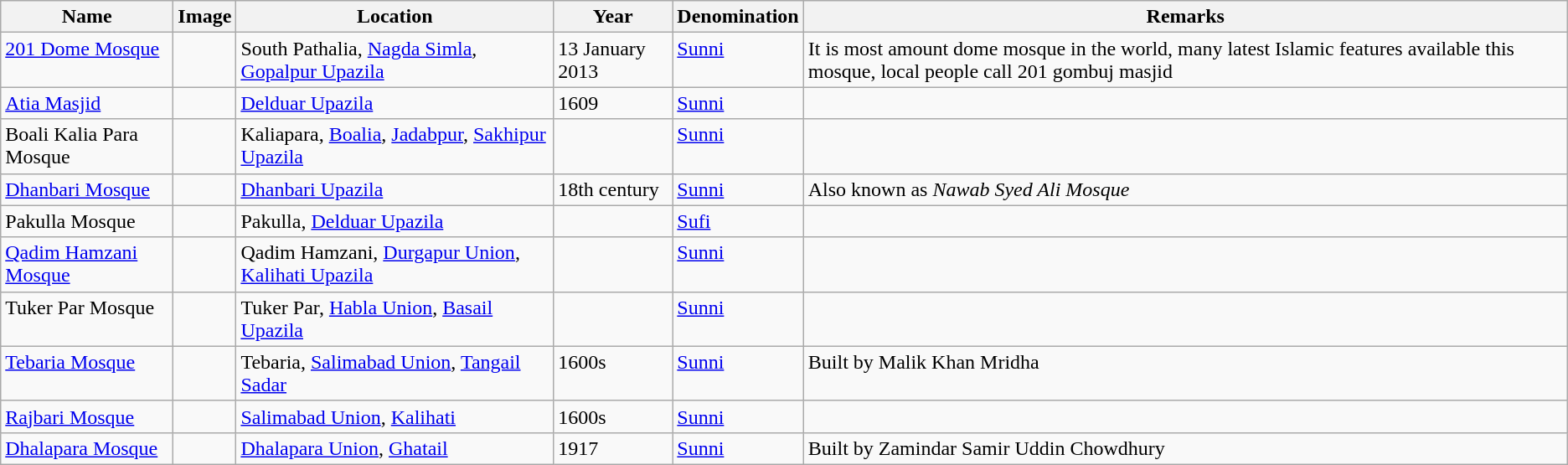<table class="wikitable sortable">
<tr>
<th>Name</th>
<th align=center class=unsortable>Image</th>
<th>Location</th>
<th>Year</th>
<th>Denomination</th>
<th align=left class=unsortable>Remarks</th>
</tr>
<tr valign=top>
<td><a href='#'>201 Dome Mosque</a></td>
<td></td>
<td>South Pathalia, <a href='#'>Nagda Simla</a>, <a href='#'>Gopalpur Upazila</a></td>
<td>13 January 2013</td>
<td><a href='#'>Sunni</a></td>
<td>It is most amount dome mosque in the world, many latest Islamic features available this mosque, local people call 201 gombuj masjid</td>
</tr>
<tr valign=top>
<td><a href='#'>Atia Masjid</a></td>
<td></td>
<td><a href='#'>Delduar Upazila</a></td>
<td>1609</td>
<td><a href='#'>Sunni</a></td>
<td></td>
</tr>
<tr valign=top>
<td>Boali Kalia Para Mosque</td>
<td></td>
<td>Kaliapara, <a href='#'>Boalia</a>, <a href='#'>Jadabpur</a>, <a href='#'>Sakhipur Upazila</a></td>
<td></td>
<td><a href='#'>Sunni</a></td>
<td></td>
</tr>
<tr valign=top>
<td><a href='#'>Dhanbari Mosque</a></td>
<td></td>
<td><a href='#'>Dhanbari Upazila</a></td>
<td>18th century</td>
<td><a href='#'>Sunni</a></td>
<td>Also known as <em>Nawab Syed Ali Mosque</em></td>
</tr>
<tr valign=top>
<td>Pakulla Mosque</td>
<td></td>
<td>Pakulla, <a href='#'>Delduar Upazila</a></td>
<td></td>
<td><a href='#'>Sufi</a></td>
<td></td>
</tr>
<tr valign=top>
<td><a href='#'>Qadim Hamzani Mosque</a></td>
<td></td>
<td>Qadim Hamzani, <a href='#'>Durgapur Union</a>, <a href='#'>Kalihati Upazila</a></td>
<td></td>
<td><a href='#'>Sunni</a></td>
<td></td>
</tr>
<tr valign=top>
<td>Tuker Par Mosque</td>
<td></td>
<td>Tuker Par, <a href='#'>Habla Union</a>, <a href='#'>Basail Upazila</a></td>
<td></td>
<td><a href='#'>Sunni</a></td>
<td></td>
</tr>
<tr valign=top>
<td><a href='#'>Tebaria Mosque</a></td>
<td></td>
<td>Tebaria, <a href='#'>Salimabad Union</a>, <a href='#'>Tangail Sadar</a></td>
<td>1600s</td>
<td><a href='#'>Sunni</a></td>
<td>Built by Malik Khan Mridha</td>
</tr>
<tr valign=top>
<td><a href='#'>Rajbari Mosque</a></td>
<td></td>
<td><a href='#'>Salimabad Union</a>, <a href='#'>Kalihati</a></td>
<td>1600s</td>
<td><a href='#'>Sunni</a></td>
<td></td>
</tr>
<tr valign=top>
<td><a href='#'>Dhalapara Mosque</a></td>
<td></td>
<td><a href='#'>Dhalapara Union</a>, <a href='#'>Ghatail</a></td>
<td>1917</td>
<td><a href='#'>Sunni</a></td>
<td>Built by Zamindar Samir Uddin Chowdhury</td>
</tr>
</table>
